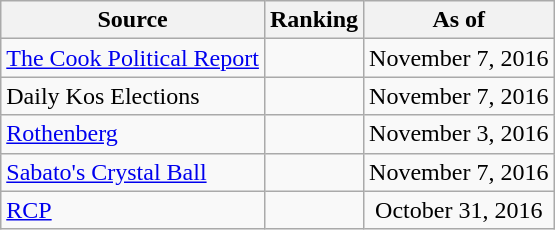<table class="wikitable" style="text-align:center">
<tr>
<th>Source</th>
<th>Ranking</th>
<th>As of</th>
</tr>
<tr>
<td align=left><a href='#'>The Cook Political Report</a></td>
<td></td>
<td>November 7, 2016</td>
</tr>
<tr>
<td align=left>Daily Kos Elections</td>
<td></td>
<td>November 7, 2016</td>
</tr>
<tr>
<td align=left><a href='#'>Rothenberg</a></td>
<td></td>
<td>November 3, 2016</td>
</tr>
<tr>
<td align=left><a href='#'>Sabato's Crystal Ball</a></td>
<td></td>
<td>November 7, 2016</td>
</tr>
<tr>
<td align="left"><a href='#'>RCP</a></td>
<td></td>
<td>October 31, 2016</td>
</tr>
</table>
